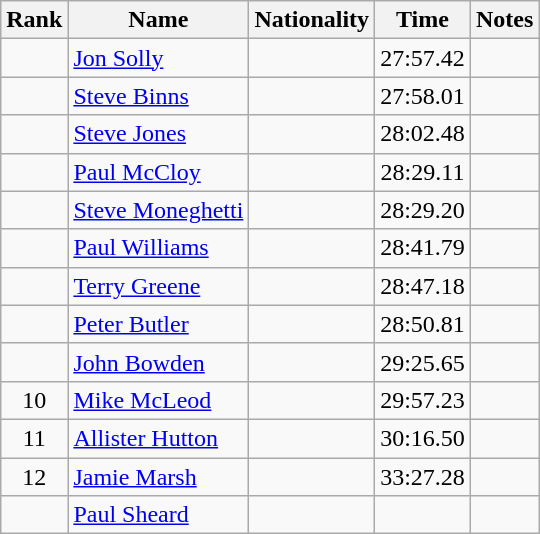<table class="wikitable sortable" style=" text-align:center">
<tr>
<th>Rank</th>
<th>Name</th>
<th>Nationality</th>
<th>Time</th>
<th>Notes</th>
</tr>
<tr>
<td></td>
<td align=left><a href='#'>Jon Solly</a></td>
<td align=left></td>
<td>27:57.42</td>
<td></td>
</tr>
<tr>
<td></td>
<td align=left><a href='#'>Steve Binns</a></td>
<td align=left></td>
<td>27:58.01</td>
<td></td>
</tr>
<tr>
<td></td>
<td align=left><a href='#'>Steve Jones</a></td>
<td align=left></td>
<td>28:02.48</td>
<td></td>
</tr>
<tr>
<td></td>
<td align=left><a href='#'>Paul McCloy</a></td>
<td align=left></td>
<td>28:29.11</td>
<td></td>
</tr>
<tr>
<td></td>
<td align=left><a href='#'>Steve Moneghetti</a></td>
<td align=left></td>
<td>28:29.20</td>
<td></td>
</tr>
<tr>
<td></td>
<td align=left><a href='#'>Paul Williams</a></td>
<td align=left></td>
<td>28:41.79</td>
<td></td>
</tr>
<tr>
<td></td>
<td align=left><a href='#'>Terry Greene</a></td>
<td align=left></td>
<td>28:47.18</td>
<td></td>
</tr>
<tr>
<td></td>
<td align=left><a href='#'>Peter Butler</a></td>
<td align=left></td>
<td>28:50.81</td>
<td></td>
</tr>
<tr>
<td></td>
<td align=left><a href='#'>John Bowden</a></td>
<td align=left></td>
<td>29:25.65</td>
<td></td>
</tr>
<tr>
<td>10</td>
<td align=left><a href='#'>Mike McLeod</a></td>
<td align=left></td>
<td>29:57.23</td>
<td></td>
</tr>
<tr>
<td>11</td>
<td align=left><a href='#'>Allister Hutton</a></td>
<td align=left></td>
<td>30:16.50</td>
<td></td>
</tr>
<tr>
<td>12</td>
<td align=left><a href='#'>Jamie Marsh</a></td>
<td align=left></td>
<td>33:27.28</td>
<td></td>
</tr>
<tr>
<td></td>
<td align=left><a href='#'>Paul Sheard</a></td>
<td align=left></td>
<td></td>
<td></td>
</tr>
</table>
